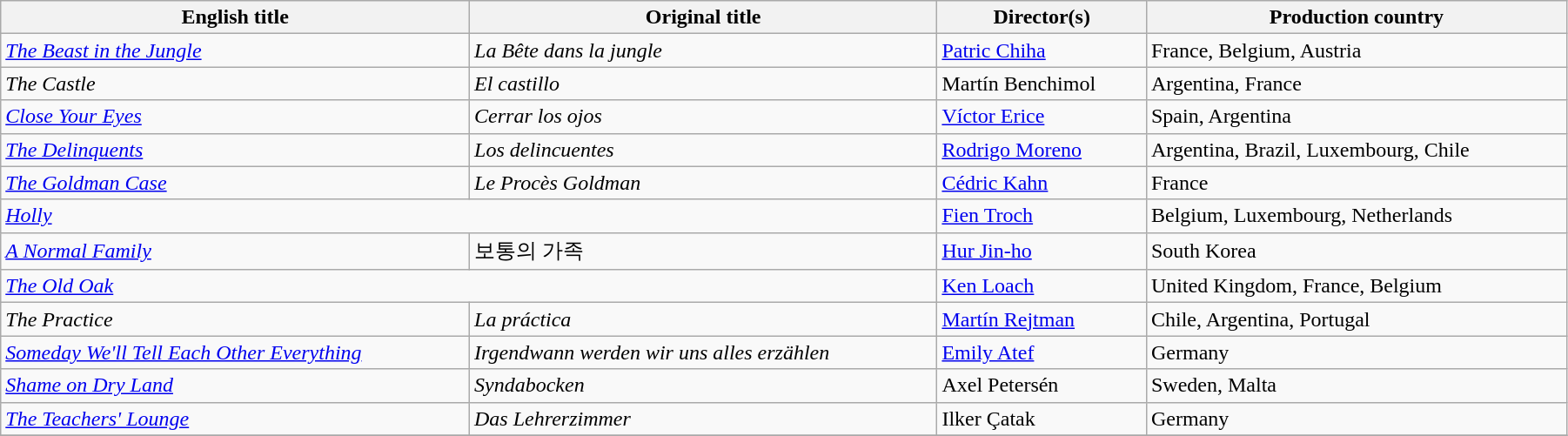<table class="wikitable" style="width:95%; margin-bottom:2px">
<tr>
<th>English title</th>
<th>Original title</th>
<th>Director(s)</th>
<th>Production country</th>
</tr>
<tr>
<td><em><a href='#'>The Beast in the Jungle</a></em></td>
<td><em>La Bête dans la jungle</em></td>
<td><a href='#'>Patric Chiha</a></td>
<td>France, Belgium, Austria</td>
</tr>
<tr>
<td><em>The Castle</em></td>
<td><em>El castillo</em></td>
<td>Martín Benchimol</td>
<td>Argentina, France</td>
</tr>
<tr>
<td><em><a href='#'>Close Your Eyes</a></em></td>
<td><em>Cerrar los ojos</em></td>
<td><a href='#'>Víctor Erice</a></td>
<td>Spain, Argentina</td>
</tr>
<tr>
<td><em><a href='#'>The Delinquents</a></em></td>
<td><em>Los delincuentes</em></td>
<td><a href='#'>Rodrigo Moreno</a></td>
<td>Argentina, Brazil, Luxembourg, Chile</td>
</tr>
<tr>
<td><em><a href='#'>The Goldman Case</a></em></td>
<td><em>Le Procès Goldman</em></td>
<td><a href='#'>Cédric Kahn</a></td>
<td>France</td>
</tr>
<tr>
<td colspan="2"><em><a href='#'>Holly</a></em></td>
<td><a href='#'>Fien Troch</a></td>
<td>Belgium, Luxembourg, Netherlands</td>
</tr>
<tr>
<td><em><a href='#'>A Normal Family</a></em></td>
<td>보통의 가족</td>
<td><a href='#'>Hur Jin-ho</a></td>
<td>South Korea</td>
</tr>
<tr>
<td colspan="2"><em><a href='#'>The Old Oak</a></em></td>
<td><a href='#'>Ken Loach</a></td>
<td>United Kingdom, France, Belgium</td>
</tr>
<tr>
<td><em>The Practice</em></td>
<td><em>La práctica</em></td>
<td><a href='#'>Martín Rejtman</a></td>
<td>Chile, Argentina, Portugal</td>
</tr>
<tr>
<td><em><a href='#'>Someday We'll Tell Each Other Everything</a></em></td>
<td><em>Irgendwann werden wir uns alles erzählen</em></td>
<td><a href='#'>Emily Atef</a></td>
<td>Germany</td>
</tr>
<tr>
<td><em><a href='#'>Shame on Dry Land</a></em></td>
<td><em>Syndabocken</em></td>
<td>Axel Petersén</td>
<td>Sweden, Malta</td>
</tr>
<tr>
<td><em><a href='#'>The Teachers' Lounge</a></em></td>
<td><em>Das Lehrerzimmer</em></td>
<td>Ilker Çatak</td>
<td>Germany</td>
</tr>
<tr>
</tr>
</table>
